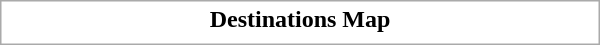<table class="collapsible collapsed" style="border:1px #aaa solid; width:25em; margin:0.2em auto">
<tr>
<th>Destinations Map</th>
</tr>
<tr>
<td></td>
</tr>
</table>
